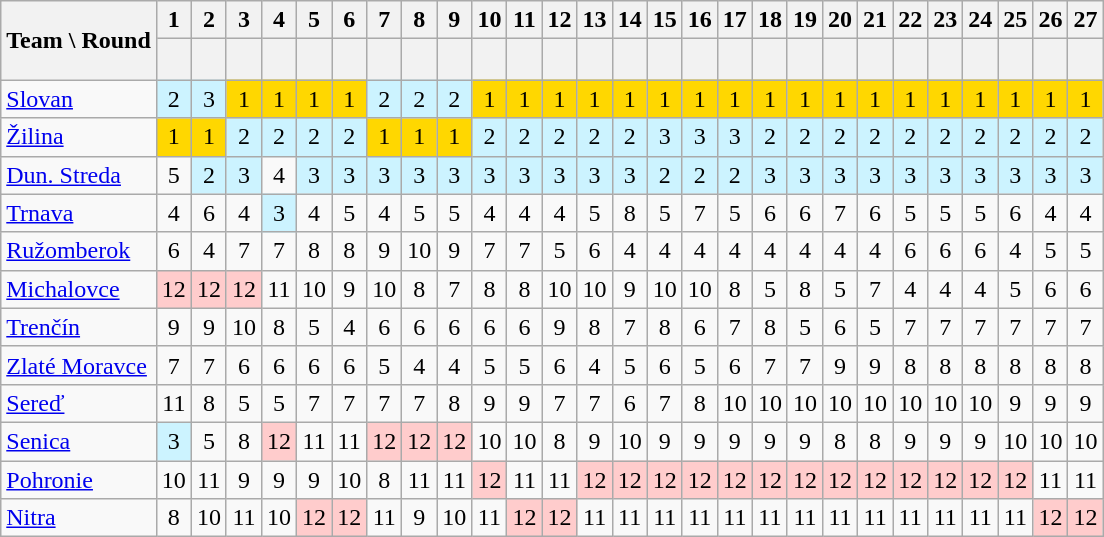<table class="wikitable sortable" style="font-size: 100%; text-align:center;">
<tr>
<th rowspan="2">Team \ Round</th>
<th align=center>1</th>
<th align=center>2</th>
<th align=center>3</th>
<th align=center>4</th>
<th align=center>5</th>
<th align=center>6</th>
<th align=center>7</th>
<th align=center>8</th>
<th align=center>9</th>
<th align=center>10</th>
<th align=center>11</th>
<th align=center>12</th>
<th align=center>13</th>
<th align=center>14</th>
<th align=center>15</th>
<th align=center>16</th>
<th align=center>17</th>
<th align=center>18</th>
<th align=center>19</th>
<th align=center>20</th>
<th align=center>21</th>
<th align=center>22</th>
<th align=center>23</th>
<th align=center>24</th>
<th align=center>25</th>
<th align=center>26</th>
<th align=center>27</th>
</tr>
<tr>
<th style="text-align:center; height:20px;"></th>
<th align=center></th>
<th align=center></th>
<th align=center></th>
<th align=center></th>
<th align=center></th>
<th align=center></th>
<th align=center></th>
<th align=center></th>
<th align=center></th>
<th align=center></th>
<th align=center></th>
<th align=center></th>
<th align=center></th>
<th align=center></th>
<th align=center></th>
<th align=center></th>
<th align=center></th>
<th align=center></th>
<th align=center></th>
<th align=center></th>
<th align=center></th>
<th align=center></th>
<th align=center></th>
<th align=center></th>
<th align=center></th>
<th align=center></th>
</tr>
<tr align=center>
<td align=left><a href='#'>Slovan</a></td>
<td style="background:#CCF3FF;">2</td>
<td style="background:#CCF3FF;">3</td>
<td style="background:gold;">1</td>
<td style="background:gold;">1</td>
<td style="background:gold;">1</td>
<td style="background:gold;">1</td>
<td style="background:#CCF3FF;">2</td>
<td style="background:#CCF3FF;">2</td>
<td style="background:#CCF3FF;">2</td>
<td style="background:gold;">1</td>
<td style="background:gold;">1</td>
<td style="background:gold;">1</td>
<td style="background:gold;">1</td>
<td style="background:gold;">1</td>
<td style="background:gold;">1</td>
<td style="background:gold;">1</td>
<td style="background:gold;">1</td>
<td style="background:gold;">1</td>
<td style="background:gold;">1</td>
<td style="background:gold;">1</td>
<td style="background:gold;">1</td>
<td style="background:gold;">1</td>
<td style="background:gold;">1</td>
<td style="background:gold;">1</td>
<td style="background:gold;">1</td>
<td style="background:gold;">1</td>
<td style="background:gold;">1</td>
</tr>
<tr align=center>
<td align=left><a href='#'>Žilina</a></td>
<td style="background:gold;">1</td>
<td style="background:gold;">1</td>
<td style="background:#CCF3FF;">2</td>
<td style="background:#CCF3FF;">2</td>
<td style="background:#CCF3FF;">2</td>
<td style="background:#CCF3FF;">2</td>
<td style="background:gold;">1</td>
<td style="background:gold;">1</td>
<td style="background:gold;">1</td>
<td style="background:#CCF3FF;">2</td>
<td style="background:#CCF3FF;">2</td>
<td style="background:#CCF3FF;">2</td>
<td style="background:#CCF3FF;">2</td>
<td style="background:#CCF3FF;">2</td>
<td style="background:#CCF3FF;">3</td>
<td style="background:#CCF3FF;">3</td>
<td style="background:#CCF3FF;">3</td>
<td style="background:#CCF3FF;">2</td>
<td style="background:#CCF3FF;">2</td>
<td style="background:#CCF3FF;">2</td>
<td style="background:#CCF3FF;">2</td>
<td style="background:#CCF3FF;">2</td>
<td style="background:#CCF3FF;">2</td>
<td style="background:#CCF3FF;">2</td>
<td style="background:#CCF3FF;">2</td>
<td style="background:#CCF3FF;">2</td>
<td style="background:#CCF3FF;">2</td>
</tr>
<tr align=center>
<td align=left><a href='#'>Dun. Streda</a></td>
<td>5</td>
<td style="background:#CCF3FF;">2</td>
<td style="background:#CCF3FF;">3</td>
<td>4</td>
<td style="background:#CCF3FF;">3</td>
<td style="background:#CCF3FF;">3</td>
<td style="background:#CCF3FF;">3</td>
<td style="background:#CCF3FF;">3</td>
<td style="background:#CCF3FF;">3</td>
<td style="background:#CCF3FF;">3</td>
<td style="background:#CCF3FF;">3</td>
<td style="background:#CCF3FF;">3</td>
<td style="background:#CCF3FF;">3</td>
<td style="background:#CCF3FF;">3</td>
<td style="background:#CCF3FF;">2</td>
<td style="background:#CCF3FF;">2</td>
<td style="background:#CCF3FF;">2</td>
<td style="background:#CCF3FF;">3</td>
<td style="background:#CCF3FF;">3</td>
<td style="background:#CCF3FF;">3</td>
<td style="background:#CCF3FF;">3</td>
<td style="background:#CCF3FF;">3</td>
<td style="background:#CCF3FF;">3</td>
<td style="background:#CCF3FF;">3</td>
<td style="background:#CCF3FF;">3</td>
<td style="background:#CCF3FF;">3</td>
<td style="background:#CCF3FF;">3</td>
</tr>
<tr align="center">
<td align="left"><a href='#'>Trnava</a></td>
<td>4</td>
<td>6</td>
<td>4</td>
<td style="background:#CCF3FF;">3</td>
<td>4</td>
<td>5</td>
<td>4</td>
<td>5</td>
<td>5</td>
<td>4</td>
<td>4</td>
<td>4</td>
<td>5</td>
<td>8</td>
<td>5</td>
<td>7</td>
<td>5</td>
<td>6</td>
<td>6</td>
<td>7</td>
<td>6</td>
<td>5</td>
<td>5</td>
<td>5</td>
<td>6</td>
<td>4</td>
<td>4</td>
</tr>
<tr align="center">
<td align="left"><a href='#'>Ružomberok</a></td>
<td>6</td>
<td>4</td>
<td>7</td>
<td>7</td>
<td>8</td>
<td>8</td>
<td>9</td>
<td>10</td>
<td>9</td>
<td>7</td>
<td>7</td>
<td>5</td>
<td>6</td>
<td>4</td>
<td>4</td>
<td>4</td>
<td>4</td>
<td>4</td>
<td>4</td>
<td>4</td>
<td>4</td>
<td>6</td>
<td>6</td>
<td>6</td>
<td>4</td>
<td>5</td>
<td>5</td>
</tr>
<tr align="center">
<td align="left"><a href='#'>Michalovce</a></td>
<td style="background:#FFCCCC;">12</td>
<td style="background:#FFCCCC;">12</td>
<td style="background:#FFCCCC;">12</td>
<td>11</td>
<td>10</td>
<td>9</td>
<td>10</td>
<td>8</td>
<td>7</td>
<td>8</td>
<td>8</td>
<td>10</td>
<td>10</td>
<td>9</td>
<td>10</td>
<td>10</td>
<td>8</td>
<td>5</td>
<td>8</td>
<td>5</td>
<td>7</td>
<td>4</td>
<td>4</td>
<td>4</td>
<td>5</td>
<td>6</td>
<td>6</td>
</tr>
<tr align="center">
<td align="left"><a href='#'>Trenčín</a></td>
<td>9</td>
<td>9</td>
<td>10</td>
<td>8</td>
<td>5</td>
<td>4</td>
<td>6</td>
<td>6</td>
<td>6</td>
<td>6</td>
<td>6</td>
<td>9</td>
<td>8</td>
<td>7</td>
<td>8</td>
<td>6</td>
<td>7</td>
<td>8</td>
<td>5</td>
<td>6</td>
<td>5</td>
<td>7</td>
<td>7</td>
<td>7</td>
<td>7</td>
<td>7</td>
<td>7</td>
</tr>
<tr align="center">
<td align="left"><a href='#'>Zlaté Moravce</a></td>
<td>7</td>
<td>7</td>
<td>6</td>
<td>6</td>
<td>6</td>
<td>6</td>
<td>5</td>
<td>4</td>
<td>4</td>
<td>5</td>
<td>5</td>
<td>6</td>
<td>4</td>
<td>5</td>
<td>6</td>
<td>5</td>
<td>6</td>
<td>7</td>
<td>7</td>
<td>9</td>
<td>9</td>
<td>8</td>
<td>8</td>
<td>8</td>
<td>8</td>
<td>8</td>
<td>8</td>
</tr>
<tr align=center>
<td align=left><a href='#'>Sereď</a></td>
<td>11</td>
<td>8</td>
<td>5</td>
<td>5</td>
<td>7</td>
<td>7</td>
<td>7</td>
<td>7</td>
<td>8</td>
<td>9</td>
<td>9</td>
<td>7</td>
<td>7</td>
<td>6</td>
<td>7</td>
<td>8</td>
<td>10</td>
<td>10</td>
<td>10</td>
<td>10</td>
<td>10</td>
<td>10</td>
<td>10</td>
<td>10</td>
<td>9</td>
<td>9</td>
<td>9</td>
</tr>
<tr align="center">
<td align="left"><a href='#'>Senica</a></td>
<td style="background:#CCF3FF;">3</td>
<td>5</td>
<td>8</td>
<td style="background:#FFCCCC;">12</td>
<td>11</td>
<td>11</td>
<td style="background:#FFCCCC;">12</td>
<td style="background:#FFCCCC;">12</td>
<td style="background:#FFCCCC;">12</td>
<td>10</td>
<td>10</td>
<td>8</td>
<td>9</td>
<td>10</td>
<td>9</td>
<td>9</td>
<td>9</td>
<td>9</td>
<td>9</td>
<td>8</td>
<td>8</td>
<td>9</td>
<td>9</td>
<td>9</td>
<td>10</td>
<td>10</td>
<td>10</td>
</tr>
<tr align=center>
<td align=left><a href='#'>Pohronie</a></td>
<td>10</td>
<td>11</td>
<td>9</td>
<td>9</td>
<td>9</td>
<td>10</td>
<td>8</td>
<td>11</td>
<td>11</td>
<td style="background:#FFCCCC;">12</td>
<td>11</td>
<td>11</td>
<td style="background:#FFCCCC;">12</td>
<td style="background:#FFCCCC;">12</td>
<td style="background:#FFCCCC;">12</td>
<td style="background:#FFCCCC;">12</td>
<td style="background:#FFCCCC;">12</td>
<td style="background:#FFCCCC;">12</td>
<td style="background:#FFCCCC;">12</td>
<td style="background:#FFCCCC;">12</td>
<td style="background:#FFCCCC;">12</td>
<td style="background:#FFCCCC;">12</td>
<td style="background:#FFCCCC;">12</td>
<td style="background:#FFCCCC;">12</td>
<td style="background:#FFCCCC;">12</td>
<td>11</td>
<td>11</td>
</tr>
<tr align=center>
<td align=left><a href='#'>Nitra</a></td>
<td>8</td>
<td>10</td>
<td>11</td>
<td>10</td>
<td style="background:#FFCCCC;">12</td>
<td style="background:#FFCCCC;">12</td>
<td>11</td>
<td>9</td>
<td>10</td>
<td>11</td>
<td style="background:#FFCCCC;">12</td>
<td style="background:#FFCCCC;">12</td>
<td>11</td>
<td>11</td>
<td>11</td>
<td>11</td>
<td>11</td>
<td>11</td>
<td>11</td>
<td>11</td>
<td>11</td>
<td>11</td>
<td>11</td>
<td>11</td>
<td>11</td>
<td style="background:#FFCCCC;">12</td>
<td style="background:#FFCCCC;">12</td>
</tr>
</table>
